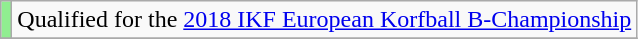<table class="wikitable">
<tr>
<td style="background-color:lightgreen"></td>
<td>Qualified for the <a href='#'>2018 IKF European Korfball B-Championship</a></td>
</tr>
<tr>
</tr>
</table>
